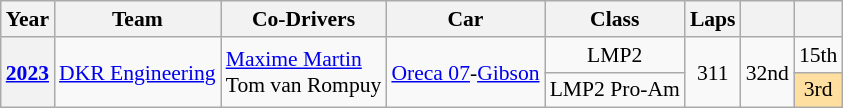<table class="wikitable" style="text-align:center; font-size:90%">
<tr>
<th>Year</th>
<th>Team</th>
<th>Co-Drivers</th>
<th>Car</th>
<th>Class</th>
<th>Laps</th>
<th></th>
<th></th>
</tr>
<tr>
<th rowspan="2"><a href='#'>2023</a></th>
<td rowspan="2" align="left" nowrap> <a href='#'>DKR Engineering</a></td>
<td rowspan="2" align="left" nowrap> <a href='#'>Maxime Martin</a><br> Tom van Rompuy</td>
<td rowspan="2" align="left" nowrap><a href='#'>Oreca 07</a>-<a href='#'>Gibson</a></td>
<td>LMP2</td>
<td rowspan="2">311</td>
<td rowspan="2">32nd</td>
<td>15th</td>
</tr>
<tr>
<td>LMP2 Pro-Am</td>
<td style="background:#FFDF9F;">3rd</td>
</tr>
</table>
